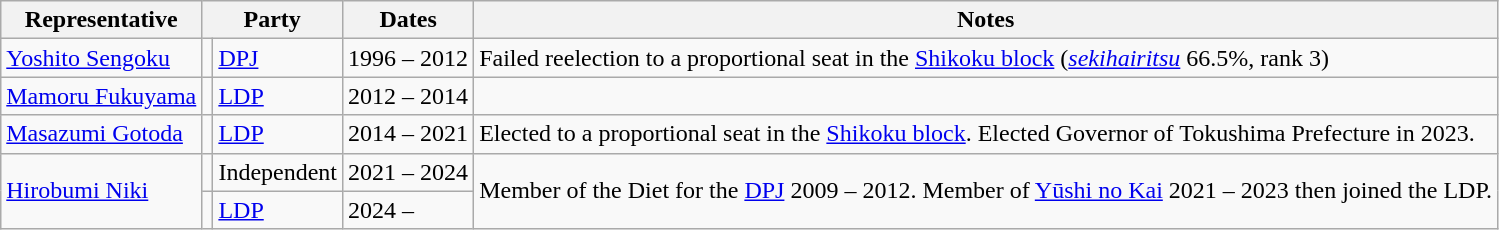<table class=wikitable>
<tr valign=bottom>
<th>Representative</th>
<th colspan="2">Party</th>
<th>Dates</th>
<th>Notes</th>
</tr>
<tr>
<td><a href='#'>Yoshito Sengoku</a></td>
<td bgcolor=></td>
<td><a href='#'>DPJ</a></td>
<td>1996 – 2012</td>
<td>Failed reelection to a proportional seat in the <a href='#'>Shikoku block</a> (<em><a href='#'>sekihairitsu</a></em> 66.5%, rank 3)</td>
</tr>
<tr>
<td><a href='#'>Mamoru Fukuyama</a></td>
<td bgcolor=></td>
<td><a href='#'>LDP</a></td>
<td>2012 – 2014</td>
</tr>
<tr>
<td><a href='#'>Masazumi Gotoda</a></td>
<td bgcolor=></td>
<td><a href='#'>LDP</a></td>
<td>2014 – 2021</td>
<td>Elected to a proportional seat in the <a href='#'>Shikoku block</a>. Elected Governor of Tokushima Prefecture in 2023.</td>
</tr>
<tr>
<td rowspan="2"><a href='#'>Hirobumi Niki</a></td>
<td bgcolor=></td>
<td>Independent</td>
<td>2021 – 2024</td>
<td rowspan="2">Member of the Diet for the <a href='#'>DPJ</a> 2009 – 2012. Member of <a href='#'>Yūshi no Kai</a> 2021 – 2023 then joined the LDP.</td>
</tr>
<tr>
<td bgcolor=></td>
<td><a href='#'>LDP</a></td>
<td>2024 –</td>
</tr>
</table>
